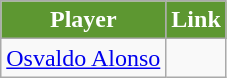<table class=wikitable>
<tr>
<th style="background:#5d9731; color:white; text-align:center;">Player</th>
<th style="background:#5d9731; color:white; text-align:center;">Link</th>
</tr>
<tr>
<td> <a href='#'>Osvaldo Alonso</a></td>
<td></td>
</tr>
</table>
